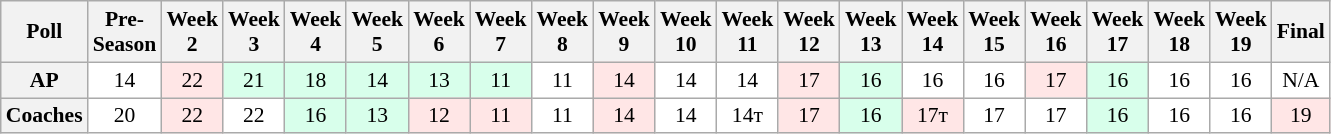<table class="wikitable" style="white-space:nowrap;font-size:90%">
<tr>
<th>Poll</th>
<th>Pre-<br>Season</th>
<th>Week<br>2</th>
<th>Week<br>3</th>
<th>Week<br>4</th>
<th>Week<br>5</th>
<th>Week<br>6</th>
<th>Week<br>7</th>
<th>Week<br>8</th>
<th>Week<br>9</th>
<th>Week<br>10</th>
<th>Week<br>11</th>
<th>Week<br>12</th>
<th>Week<br>13</th>
<th>Week<br>14</th>
<th>Week<br>15</th>
<th>Week<br>16</th>
<th>Week<br>17</th>
<th>Week<br>18</th>
<th>Week<br>19</th>
<th>Final</th>
</tr>
<tr style="text-align:center;">
<th>AP</th>
<td style="background:#FFF;">14</td>
<td style="background:#FFE6E6;">22</td>
<td style="background:#D8FFEB;">21</td>
<td style="background:#D8FFEB;">18</td>
<td style="background:#D8FFEB;">14</td>
<td style="background:#D8FFEB;">13</td>
<td style="background:#D8FFEB;">11</td>
<td style="background:#FFF;">11</td>
<td style="background:#FFE6E6;">14</td>
<td style="background:#FFF;">14</td>
<td style="background:#FFF;">14</td>
<td style="background:#FFE6E6;">17</td>
<td style="background:#D8FFEB;">16</td>
<td style="background:#FFF;">16</td>
<td style="background:#FFF;">16</td>
<td style="background:#FFE6E6;">17</td>
<td style="background:#D8FFEB;">16</td>
<td style="background:#FFF;">16</td>
<td style="background:#FFF;">16</td>
<td style="background:#FFF;">N/A</td>
</tr>
<tr style="text-align:center;">
<th>Coaches</th>
<td style="background:#FFF;">20</td>
<td style="background:#FFE6E6;">22</td>
<td style="background:#FFF;">22</td>
<td style="background:#D8FFEB;">16</td>
<td style="background:#D8FFEB;">13</td>
<td style="background:#FFE6E6;">12</td>
<td style="background:#FFE6E6;">11</td>
<td style="background:#FFF;">11</td>
<td style="background:#FFE6E6;">14</td>
<td style="background:#FFF;">14</td>
<td style="background:#FFF;">14т</td>
<td style="background:#FFE6E6;">17</td>
<td style="background:#D8FFEB;">16</td>
<td style="background:#FFE6E6;">17т</td>
<td style="background:#FFF;">17</td>
<td style="background:#FFF;">17</td>
<td style="background:#D8FFEB;">16</td>
<td style="background:#FFF;">16</td>
<td style="background:#FFF;">16</td>
<td style="background:#FFE6E6;">19</td>
</tr>
</table>
